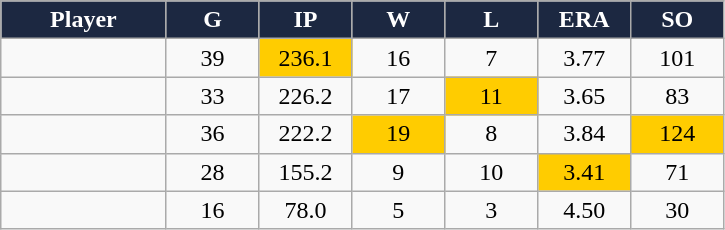<table class="wikitable sortable">
<tr>
<th style="background:#1c2841;color:white;" width="16%">Player</th>
<th style="background:#1c2841;color:white;" width="9%">G</th>
<th style="background:#1c2841;color:white;" width="9%">IP</th>
<th style="background:#1c2841;color:white;" width="9%">W</th>
<th style="background:#1c2841;color:white;" width="9%">L</th>
<th style="background:#1c2841;color:white;" width="9%">ERA</th>
<th style="background:#1c2841;color:white;" width="9%">SO</th>
</tr>
<tr align="center">
<td></td>
<td>39</td>
<td bgcolor="#FFCC00">236.1</td>
<td>16</td>
<td>7</td>
<td>3.77</td>
<td>101</td>
</tr>
<tr align="center">
<td></td>
<td>33</td>
<td>226.2</td>
<td>17</td>
<td bgcolor="#FFCC00">11</td>
<td>3.65</td>
<td>83</td>
</tr>
<tr align="center">
<td></td>
<td>36</td>
<td>222.2</td>
<td bgcolor="#FFCC00">19</td>
<td>8</td>
<td>3.84</td>
<td bgcolor="#FFCC00">124</td>
</tr>
<tr align="center">
<td></td>
<td>28</td>
<td>155.2</td>
<td>9</td>
<td>10</td>
<td bgcolor="#FFCC00">3.41</td>
<td>71</td>
</tr>
<tr align="center">
<td></td>
<td>16</td>
<td>78.0</td>
<td>5</td>
<td>3</td>
<td>4.50</td>
<td>30</td>
</tr>
</table>
